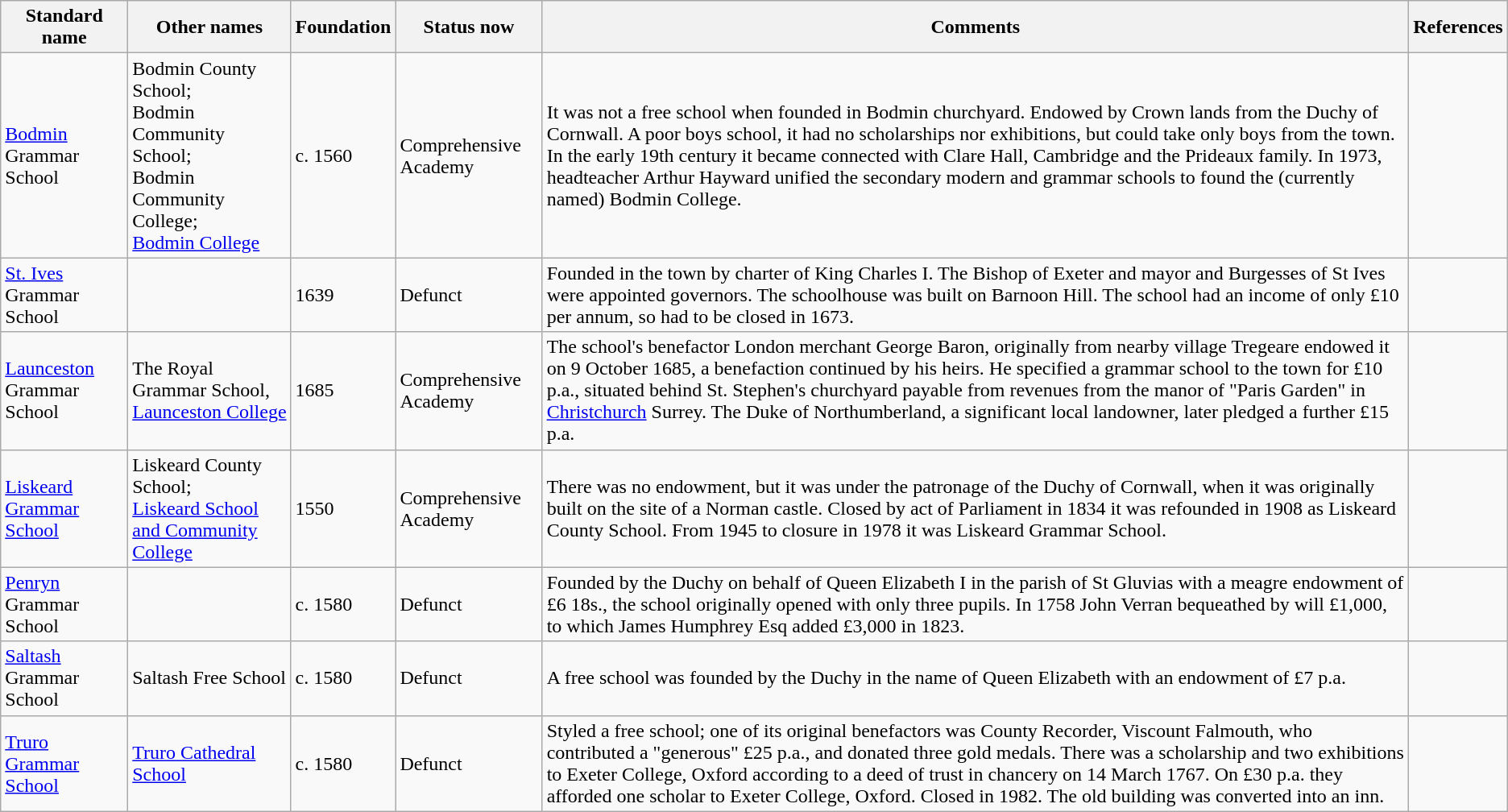<table class="wikitable sortable">
<tr>
<th>Standard name</th>
<th>Other names</th>
<th>Foundation</th>
<th>Status now</th>
<th>Comments</th>
<th>References</th>
</tr>
<tr>
<td><a href='#'>Bodmin</a> Grammar School</td>
<td>Bodmin County School;<br>Bodmin Community School;<br>Bodmin Community College;<br><a href='#'>Bodmin College</a></td>
<td>c. 1560</td>
<td>Comprehensive Academy</td>
<td>It was not a free school when founded in Bodmin churchyard. Endowed by Crown lands from the Duchy of Cornwall. A poor boys school, it had no scholarships nor exhibitions, but could take only boys from the town. In the early 19th century it became connected with Clare Hall, Cambridge and the Prideaux family. In 1973, headteacher Arthur Hayward unified the secondary modern and grammar schools to found the (currently named) Bodmin College.</td>
<td></td>
</tr>
<tr>
<td><a href='#'>St. Ives</a> Grammar School</td>
<td></td>
<td>1639</td>
<td>Defunct</td>
<td>Founded in the town by charter of King Charles I. The Bishop of Exeter and mayor and Burgesses of St Ives were appointed governors. The schoolhouse was built on Barnoon Hill. The school had an income of only £10 per annum, so had to be closed in 1673.</td>
<td></td>
</tr>
<tr>
<td><a href='#'>Launceston</a> Grammar School</td>
<td>The Royal Grammar School, <a href='#'>Launceston College</a></td>
<td>1685</td>
<td>Comprehensive Academy</td>
<td>The school's benefactor London merchant George Baron, originally from nearby village Tregeare endowed it on 9 October 1685, a benefaction continued by his heirs. He specified a grammar school to the town for £10 p.a., situated behind St. Stephen's churchyard payable from revenues from the manor of "Paris Garden" in <a href='#'>Christchurch</a> Surrey. The Duke of Northumberland, a significant local landowner, later pledged a further £15 p.a.</td>
<td></td>
</tr>
<tr>
<td><a href='#'>Liskeard Grammar School</a></td>
<td>Liskeard County School;<br> <a href='#'>Liskeard School and Community College</a></td>
<td>1550</td>
<td>Comprehensive Academy</td>
<td>There was no endowment, but it was under the patronage of the Duchy of Cornwall, when it was originally built on the site of a Norman castle. Closed by act of Parliament in 1834 it was refounded in 1908 as Liskeard County School. From 1945 to closure in 1978 it was Liskeard Grammar School.</td>
<td></td>
</tr>
<tr>
<td><a href='#'>Penryn</a> Grammar School</td>
<td></td>
<td>c. 1580</td>
<td>Defunct</td>
<td>Founded by the Duchy on behalf of Queen Elizabeth I in the parish of St Gluvias with a meagre endowment of £6 18s., the school originally opened with only three pupils. In 1758 John Verran bequeathed by will £1,000, to which James Humphrey Esq added £3,000 in 1823.</td>
<td></td>
</tr>
<tr>
<td><a href='#'>Saltash</a> Grammar School</td>
<td>Saltash Free School</td>
<td>c. 1580</td>
<td>Defunct</td>
<td>A free school was founded by the Duchy in the name of Queen Elizabeth with an endowment of £7 p.a.</td>
<td></td>
</tr>
<tr>
<td><a href='#'>Truro Grammar School</a></td>
<td><a href='#'>Truro Cathedral School</a></td>
<td>c. 1580</td>
<td>Defunct</td>
<td>Styled a free school; one of its original benefactors was County Recorder, Viscount Falmouth, who contributed a "generous" £25 p.a., and donated three gold medals. There was a scholarship and two exhibitions to Exeter College, Oxford according to a deed of trust in chancery on 14 March 1767. On £30 p.a. they afforded one scholar to Exeter College, Oxford. Closed in 1982. The old building was converted into an inn.</td>
<td></td>
</tr>
</table>
